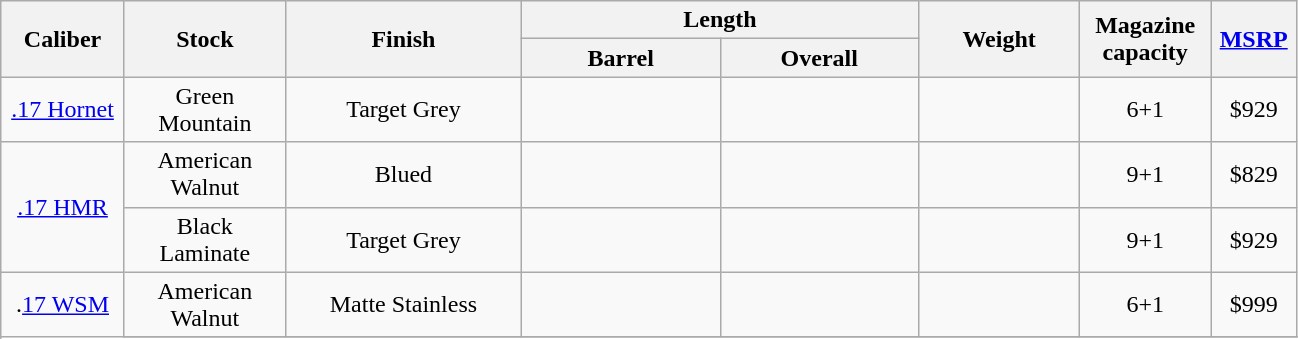<table class="wikitable" align="center">
<tr align="center" valign="center">
<th rowspan="2" width = 75>Caliber</th>
<th rowspan="2" width = 100>Stock</th>
<th rowspan="2" width = 150>Finish</th>
<th colspan="2">Length</th>
<th rowspan="2" width = 100>Weight</th>
<th rowspan="2" width = 80>Magazine<br>capacity</th>
<th rowspan="2" width = 50><a href='#'>MSRP</a></th>
</tr>
<tr align="center" valign="center">
<th width = 125>Barrel</th>
<th width = 125>Overall</th>
</tr>
<tr align="center" valign="center">
<td rowspan="1"><a href='#'>.17 Hornet</a></td>
<td>Green Mountain</td>
<td>Target Grey</td>
<td></td>
<td></td>
<td></td>
<td>6+1</td>
<td>$929</td>
</tr>
<tr align="center" valign="center">
<td rowspan="2"><a href='#'>.17 HMR</a></td>
<td>American Walnut</td>
<td>Blued</td>
<td></td>
<td></td>
<td></td>
<td>9+1</td>
<td>$829</td>
</tr>
<tr align="center" valign="center">
<td>Black Laminate</td>
<td>Target Grey</td>
<td></td>
<td></td>
<td></td>
<td>9+1</td>
<td>$929</td>
</tr>
<tr align="center" valign="center">
<td rowspan="3">.<a href='#'>17 WSM</a></td>
<td>American Walnut</td>
<td>Matte Stainless</td>
<td></td>
<td></td>
<td></td>
<td>6+1</td>
<td>$999</td>
</tr>
<tr>
</tr>
</table>
